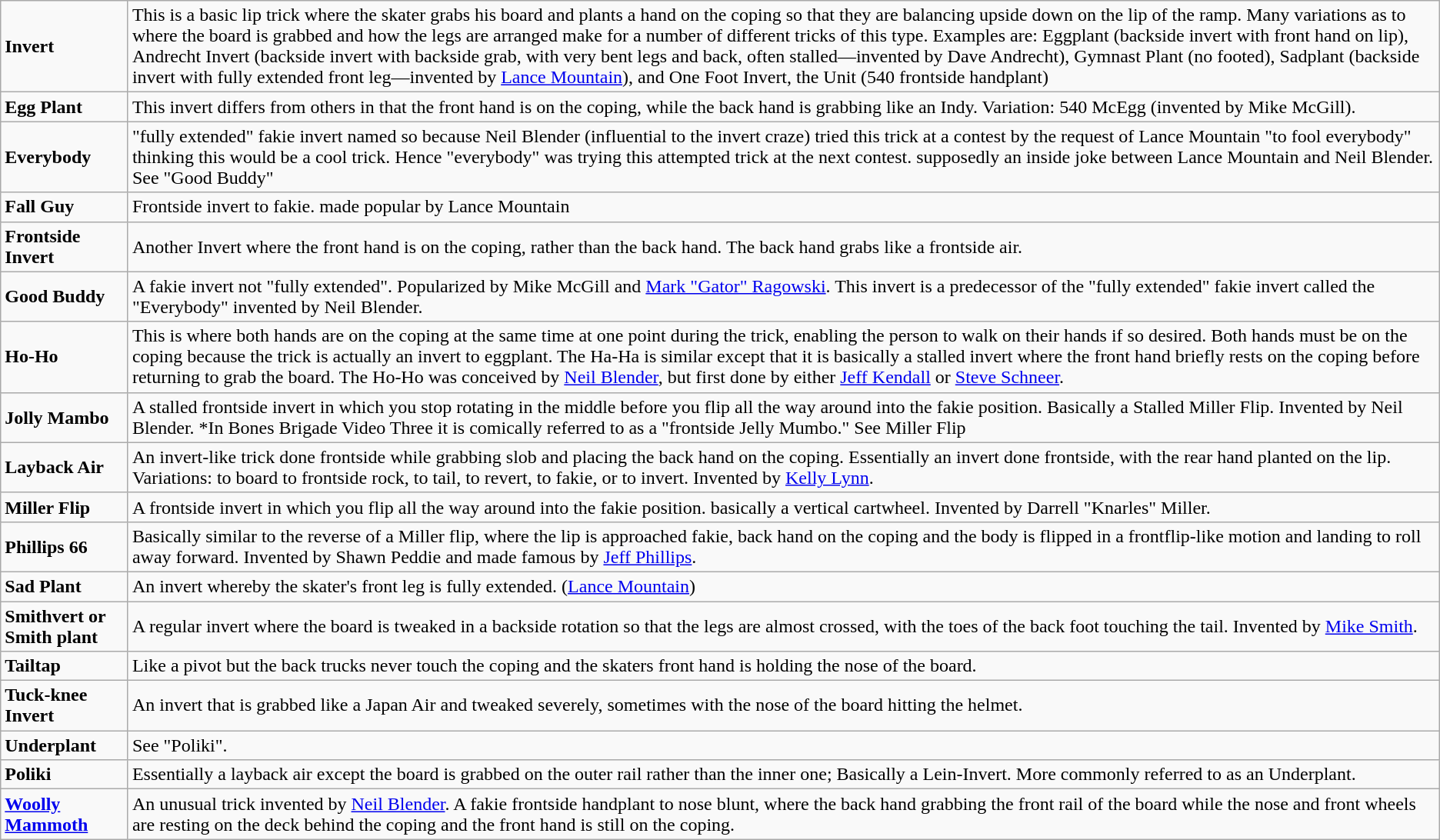<table class="wikitable">
<tr>
<td><strong>Invert</strong></td>
<td>This is a basic lip trick where the skater grabs his board and plants a hand on the coping so that they are balancing upside down on the lip of the ramp. Many variations as to where the board is grabbed and how the legs are arranged make for a number of different tricks of this type. Examples are: Eggplant (backside invert with front hand on lip), Andrecht Invert (backside invert with backside grab, with very bent legs and back, often stalled—invented by Dave Andrecht), Gymnast Plant (no footed), Sadplant (backside invert with fully extended front leg—invented by <a href='#'>Lance Mountain</a>), and One Foot Invert, the Unit (540 frontside handplant)</td>
</tr>
<tr>
<td><strong>Egg Plant</strong></td>
<td>This invert differs from others in that the front hand is on the coping, while the back hand is grabbing like an Indy. Variation: 540 McEgg (invented by Mike McGill).</td>
</tr>
<tr>
<td><strong>Everybody</strong></td>
<td>"fully extended" fakie invert named so because Neil Blender (influential to the invert craze) tried this trick at a contest by the request of Lance Mountain "to fool everybody" thinking this would be a cool trick. Hence "everybody" was trying this attempted trick at the next contest. supposedly an inside joke between Lance Mountain and Neil Blender. See "Good Buddy"</td>
</tr>
<tr>
<td><strong>Fall Guy</strong></td>
<td>Frontside invert to fakie. made popular by Lance Mountain</td>
</tr>
<tr>
<td><strong>Frontside Invert</strong></td>
<td>Another Invert where the front hand is on the coping, rather than the back hand. The back hand grabs like a frontside air.</td>
</tr>
<tr>
<td><strong>Good Buddy</strong></td>
<td>A fakie invert not "fully extended". Popularized by Mike McGill and <a href='#'>Mark "Gator" Ragowski</a>. This invert is a predecessor of the "fully extended" fakie invert called the "Everybody" invented by Neil Blender.</td>
</tr>
<tr>
<td><strong>Ho-Ho</strong></td>
<td>This is where both hands are on the coping at the same time at one point during the trick, enabling the person to walk on their hands if so desired. Both hands must be on the coping because the trick is actually an invert to eggplant. The Ha-Ha is similar except that it is basically a stalled invert where the front hand briefly rests on the coping before returning to grab the board. The Ho-Ho was conceived by <a href='#'>Neil Blender</a>, but first done by either <a href='#'>Jeff Kendall</a> or <a href='#'>Steve Schneer</a>.</td>
</tr>
<tr>
<td><strong>Jolly Mambo</strong></td>
<td>A stalled frontside invert in which you stop rotating in the middle before you flip all the way around into the fakie position. Basically a Stalled Miller Flip. Invented by Neil Blender. *In Bones Brigade Video Three it is comically referred to as a "frontside Jelly Mumbo." See Miller Flip</td>
</tr>
<tr>
<td><strong>Layback Air</strong></td>
<td>An invert-like trick done frontside while grabbing slob and placing the back hand on the coping. Essentially an invert done frontside, with the rear hand planted on the lip. Variations: to board to frontside rock, to tail, to revert, to fakie, or to invert. Invented by <a href='#'>Kelly Lynn</a>.</td>
</tr>
<tr>
<td><strong>Miller Flip</strong></td>
<td>A frontside invert in which you flip all the way around into the fakie position. basically a vertical cartwheel. Invented by Darrell "Knarles" Miller.</td>
</tr>
<tr>
<td><strong>Phillips 66</strong></td>
<td>Basically similar to the reverse of a Miller flip, where the lip is approached fakie, back hand on the coping and the body is flipped in a frontflip-like motion and landing to roll away forward. Invented by Shawn Peddie and made famous by <a href='#'>Jeff Phillips</a>.</td>
</tr>
<tr>
<td><strong>Sad Plant</strong></td>
<td>An invert whereby the skater's front leg is fully extended. (<a href='#'>Lance Mountain</a>)</td>
</tr>
<tr>
<td><strong>Smithvert or Smith plant</strong></td>
<td>A regular invert where the board is tweaked in a backside rotation so that the legs are almost crossed, with the toes of the back foot touching the tail. Invented by <a href='#'>Mike Smith</a>.</td>
</tr>
<tr>
<td><strong>Tailtap</strong></td>
<td>Like a pivot but the back trucks never touch the coping and the skaters front hand is holding the nose of the board.</td>
</tr>
<tr>
<td><strong>Tuck-knee Invert</strong></td>
<td>An invert that is grabbed like a Japan Air and tweaked severely, sometimes with the nose of the board hitting the helmet.</td>
</tr>
<tr>
<td><strong>Underplant</strong></td>
<td>See "Poliki".</td>
</tr>
<tr>
<td><strong>Poliki</strong></td>
<td>Essentially a layback air except the board is grabbed on the outer rail rather than the inner one; Basically a Lein-Invert. More commonly referred to as an Underplant.</td>
</tr>
<tr>
<td><strong><a href='#'>Woolly Mammoth</a></strong></td>
<td>An unusual trick invented by <a href='#'>Neil Blender</a>. A fakie frontside handplant to nose blunt, where the back hand grabbing the front rail of the board while the nose and front wheels are resting on the deck behind the coping and the front hand is still on the coping.</td>
</tr>
</table>
